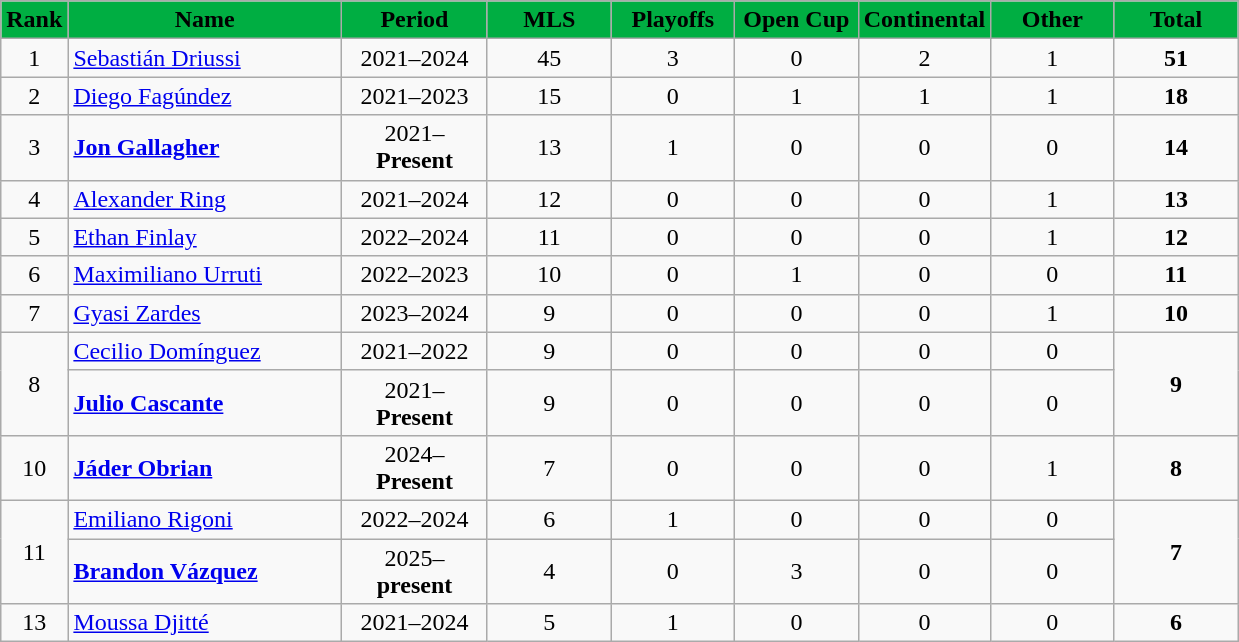<table class="wikitable sortable nowrap" style="text-align: center;">
<tr>
<th style="background:#00AE42; color:#000000">Rank</th>
<th style="background:#00AE42; color:#000000" width=175>Name</th>
<th style="background:#00AE42; color:#000000" width=90>Period</th>
<th style="background:#00AE42; color:#000000" width=75>MLS</th>
<th style="background:#00AE42; color:#000000" width=75>Playoffs</th>
<th style="background:#00AE42; color:#000000" width=75>Open Cup</th>
<th style="background:#00AE42; color:#000000" width=75>Continental</th>
<th style="background:#00AE42; color:#000000" width=75>Other</th>
<th style="background:#00AE42; color:#000000" width=75>Total</th>
</tr>
<tr>
<td>1</td>
<td align="left"> <a href='#'>Sebastián Driussi</a></td>
<td>2021–2024</td>
<td>45</td>
<td>3</td>
<td>0</td>
<td>2</td>
<td>1</td>
<td><strong>51</strong></td>
</tr>
<tr>
<td>2</td>
<td align="left"> <a href='#'>Diego Fagúndez</a></td>
<td>2021–2023</td>
<td>15</td>
<td>0</td>
<td>1</td>
<td>1</td>
<td>1</td>
<td><strong>18</strong></td>
</tr>
<tr>
<td>3</td>
<td align="left"><strong> <a href='#'>Jon Gallagher</a></strong></td>
<td>2021–<strong>Present</strong></td>
<td>13</td>
<td>1</td>
<td>0</td>
<td>0</td>
<td>0</td>
<td><strong>14</strong></td>
</tr>
<tr>
<td>4</td>
<td align="left"> <a href='#'>Alexander Ring</a></td>
<td>2021–2024</td>
<td>12</td>
<td>0</td>
<td>0</td>
<td>0</td>
<td>1</td>
<td><strong>13</strong></td>
</tr>
<tr>
<td>5</td>
<td align="left"> <a href='#'>Ethan Finlay</a></td>
<td>2022–2024</td>
<td>11</td>
<td>0</td>
<td>0</td>
<td>0</td>
<td>1</td>
<td><strong>12</strong></td>
</tr>
<tr>
<td>6</td>
<td align="left"> <a href='#'>Maximiliano Urruti</a></td>
<td>2022–2023</td>
<td>10</td>
<td>0</td>
<td>1</td>
<td>0</td>
<td>0</td>
<td><strong>11</strong></td>
</tr>
<tr>
<td>7</td>
<td align="left"> <a href='#'>Gyasi Zardes</a></td>
<td>2023–2024</td>
<td>9</td>
<td>0</td>
<td>0</td>
<td>0</td>
<td>1</td>
<td><strong>10</strong></td>
</tr>
<tr>
<td rowspan=2>8</td>
<td align="left"> <a href='#'>Cecilio Domínguez</a></td>
<td>2021–2022</td>
<td>9</td>
<td>0</td>
<td>0</td>
<td>0</td>
<td>0</td>
<td rowspan=2><strong>9</strong></td>
</tr>
<tr>
<td align="left"> <strong><a href='#'>Julio Cascante</a></strong></td>
<td>2021–<strong>Present</strong></td>
<td>9</td>
<td>0</td>
<td>0</td>
<td>0</td>
<td>0</td>
</tr>
<tr>
<td>10</td>
<td align="left"> <strong><a href='#'>Jáder Obrian</a></strong></td>
<td>2024–<strong>Present</strong></td>
<td>7</td>
<td>0</td>
<td>0</td>
<td>0</td>
<td>1</td>
<td><strong>8</strong></td>
</tr>
<tr>
<td rowspan=2>11</td>
<td align="left"> <a href='#'>Emiliano Rigoni</a></td>
<td>2022–2024</td>
<td>6</td>
<td>1</td>
<td>0</td>
<td>0</td>
<td>0</td>
<td rowspan=2><strong>7</strong></td>
</tr>
<tr>
<td align="left"> <strong><a href='#'>Brandon Vázquez</a></strong></td>
<td>2025–<strong>present</strong></td>
<td>4</td>
<td>0</td>
<td>3</td>
<td>0</td>
<td>0</td>
</tr>
<tr>
<td>13</td>
<td align="left"> <a href='#'>Moussa Djitté</a></td>
<td>2021–2024</td>
<td>5</td>
<td>1</td>
<td>0</td>
<td>0</td>
<td>0</td>
<td><strong>6</strong></td>
</tr>
</table>
